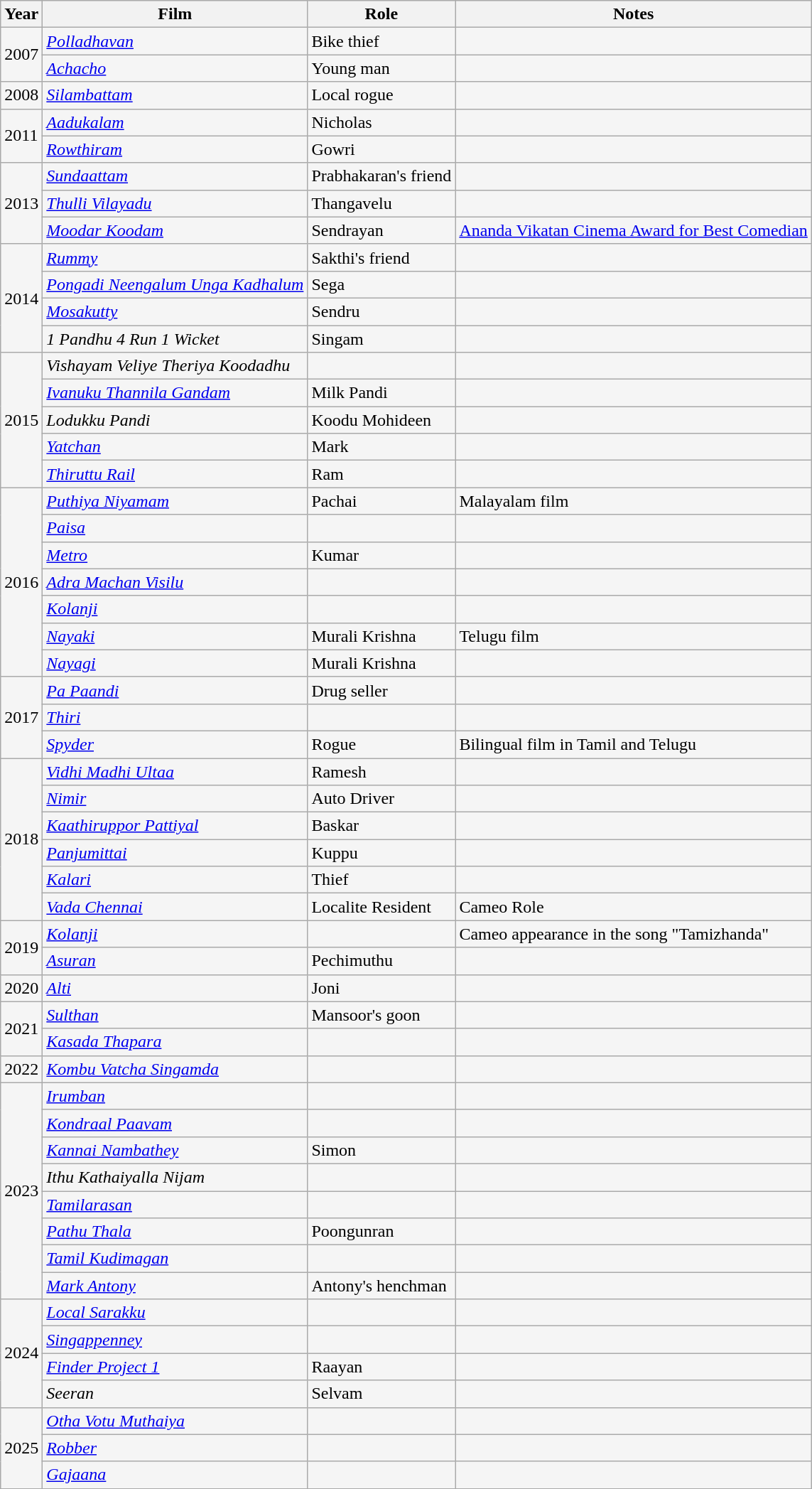<table class="wikitable sortable" style="background:#f5f5f5;">
<tr>
<th scope="col">Year</th>
<th scope="col">Film</th>
<th scope="col">Role</th>
<th scope="col" class=unsortable>Notes</th>
</tr>
<tr>
<td rowspan="2">2007</td>
<td><em><a href='#'>Polladhavan</a></em></td>
<td>Bike thief</td>
<td></td>
</tr>
<tr>
<td><em><a href='#'>Achacho</a></em></td>
<td>Young man</td>
<td></td>
</tr>
<tr>
<td>2008</td>
<td><em><a href='#'>Silambattam</a></em></td>
<td>Local rogue</td>
<td></td>
</tr>
<tr>
<td rowspan="2">2011</td>
<td><em><a href='#'>Aadukalam</a></em></td>
<td>Nicholas</td>
<td></td>
</tr>
<tr>
<td><em><a href='#'>Rowthiram</a></em></td>
<td>Gowri</td>
<td></td>
</tr>
<tr>
<td rowspan="3">2013</td>
<td><em><a href='#'>Sundaattam</a></em></td>
<td>Prabhakaran's friend</td>
<td></td>
</tr>
<tr>
<td><em><a href='#'>Thulli Vilayadu</a></em></td>
<td>Thangavelu</td>
<td></td>
</tr>
<tr>
<td><em><a href='#'>Moodar Koodam</a></em></td>
<td>Sendrayan</td>
<td><a href='#'>Ananda Vikatan Cinema Award for Best Comedian</a></td>
</tr>
<tr>
<td rowspan="4">2014</td>
<td><em><a href='#'>Rummy</a></em></td>
<td>Sakthi's friend</td>
<td></td>
</tr>
<tr>
<td><em><a href='#'>Pongadi Neengalum Unga Kadhalum</a></em></td>
<td>Sega</td>
<td></td>
</tr>
<tr>
<td><em><a href='#'>Mosakutty</a></em></td>
<td>Sendru</td>
<td></td>
</tr>
<tr>
<td><em>1 Pandhu 4 Run 1 Wicket</em></td>
<td>Singam</td>
<td></td>
</tr>
<tr>
<td rowspan="5">2015</td>
<td><em>Vishayam Veliye Theriya Koodadhu</em></td>
<td></td>
<td></td>
</tr>
<tr>
<td><em><a href='#'>Ivanuku Thannila Gandam</a></em></td>
<td>Milk Pandi</td>
<td></td>
</tr>
<tr>
<td><em>Lodukku Pandi</em></td>
<td>Koodu Mohideen</td>
<td></td>
</tr>
<tr>
<td><em><a href='#'>Yatchan</a></em></td>
<td>Mark</td>
<td></td>
</tr>
<tr>
<td><em><a href='#'>Thiruttu Rail</a></em></td>
<td>Ram</td>
<td></td>
</tr>
<tr>
<td rowspan="7">2016</td>
<td><em><a href='#'>Puthiya Niyamam</a></em></td>
<td>Pachai</td>
<td>Malayalam film</td>
</tr>
<tr>
<td><em><a href='#'>Paisa</a></em></td>
<td></td>
<td></td>
</tr>
<tr>
<td><em><a href='#'>Metro</a></em></td>
<td>Kumar</td>
<td></td>
</tr>
<tr>
<td><em><a href='#'>Adra Machan Visilu</a></em></td>
<td></td>
<td></td>
</tr>
<tr>
<td><em><a href='#'>Kolanji</a></em></td>
<td></td>
<td></td>
</tr>
<tr>
<td><em><a href='#'>Nayaki</a></em></td>
<td>Murali Krishna</td>
<td>Telugu film</td>
</tr>
<tr>
<td><em><a href='#'>Nayagi</a></em></td>
<td>Murali Krishna</td>
<td></td>
</tr>
<tr>
<td rowspan="3">2017</td>
<td><em><a href='#'>Pa Paandi</a></em></td>
<td>Drug seller</td>
<td></td>
</tr>
<tr>
<td><em><a href='#'>Thiri</a></em></td>
<td></td>
<td></td>
</tr>
<tr>
<td><em><a href='#'>Spyder</a></em></td>
<td>Rogue</td>
<td>Bilingual film in Tamil and Telugu</td>
</tr>
<tr>
<td rowspan="6">2018</td>
<td><em><a href='#'>Vidhi Madhi Ultaa</a></em></td>
<td>Ramesh</td>
<td></td>
</tr>
<tr>
<td><em><a href='#'>Nimir</a></em></td>
<td>Auto Driver</td>
<td></td>
</tr>
<tr>
<td><em><a href='#'>Kaathiruppor Pattiyal</a></em></td>
<td>Baskar</td>
<td></td>
</tr>
<tr>
<td><em><a href='#'>Panjumittai</a></em></td>
<td>Kuppu</td>
<td></td>
</tr>
<tr>
<td><em><a href='#'>Kalari</a></em></td>
<td>Thief</td>
<td></td>
</tr>
<tr>
<td><em><a href='#'>Vada Chennai</a></em></td>
<td>Localite Resident</td>
<td>Cameo Role</td>
</tr>
<tr>
<td rowspan="2">2019</td>
<td><em><a href='#'>Kolanji</a></em></td>
<td></td>
<td>Cameo appearance in the song "Tamizhanda"</td>
</tr>
<tr>
<td><em><a href='#'>Asuran</a></em></td>
<td>Pechimuthu</td>
<td></td>
</tr>
<tr>
<td>2020</td>
<td><em><a href='#'>Alti</a></em></td>
<td>Joni</td>
<td></td>
</tr>
<tr>
<td rowspan="2">2021</td>
<td><em><a href='#'>Sulthan</a></em></td>
<td>Mansoor's goon</td>
<td></td>
</tr>
<tr>
<td><em><a href='#'>Kasada Thapara</a></em></td>
<td></td>
<td></td>
</tr>
<tr>
<td>2022</td>
<td><em><a href='#'>Kombu Vatcha Singamda</a></em></td>
<td></td>
<td></td>
</tr>
<tr>
<td rowspan="8">2023</td>
<td><em><a href='#'>Irumban</a></em></td>
<td></td>
<td></td>
</tr>
<tr>
<td><em><a href='#'>Kondraal Paavam</a></em></td>
<td></td>
<td></td>
</tr>
<tr>
<td><em><a href='#'>Kannai Nambathey</a></em></td>
<td>Simon</td>
<td></td>
</tr>
<tr>
<td><em>Ithu Kathaiyalla Nijam</em></td>
<td></td>
<td></td>
</tr>
<tr>
<td><em><a href='#'>Tamilarasan</a></em></td>
<td></td>
<td></td>
</tr>
<tr>
<td><em><a href='#'>Pathu Thala</a></em></td>
<td>Poongunran</td>
<td></td>
</tr>
<tr>
<td><em><a href='#'>Tamil Kudimagan</a></em></td>
<td></td>
<td></td>
</tr>
<tr>
<td><em><a href='#'>Mark Antony</a></em></td>
<td>Antony's henchman</td>
<td></td>
</tr>
<tr>
<td rowspan="4">2024</td>
<td><em><a href='#'>Local Sarakku</a></em></td>
<td></td>
<td></td>
</tr>
<tr>
<td><em><a href='#'>Singappenney</a></em></td>
<td></td>
<td></td>
</tr>
<tr>
<td><em><a href='#'>Finder Project 1</a></em></td>
<td>Raayan</td>
<td></td>
</tr>
<tr>
<td><em>Seeran</em></td>
<td>Selvam</td>
<td></td>
</tr>
<tr>
<td rowspan="3">2025</td>
<td><em><a href='#'>Otha Votu Muthaiya</a></em></td>
<td></td>
<td></td>
</tr>
<tr>
<td><em><a href='#'>Robber</a></em></td>
<td></td>
<td></td>
</tr>
<tr>
<td><em><a href='#'>Gajaana</a></em></td>
<td></td>
<td></td>
</tr>
<tr>
</tr>
</table>
